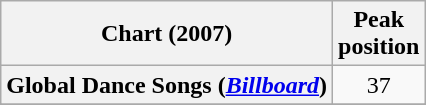<table class="wikitable plainrowheaders">
<tr>
<th scope="col">Chart (2007)</th>
<th scope="col">Peak<br>position</th>
</tr>
<tr>
<th scope="row">Global Dance Songs (<em><a href='#'>Billboard</a></em>)</th>
<td align="center">37</td>
</tr>
<tr>
</tr>
<tr>
</tr>
<tr>
</tr>
<tr>
</tr>
</table>
